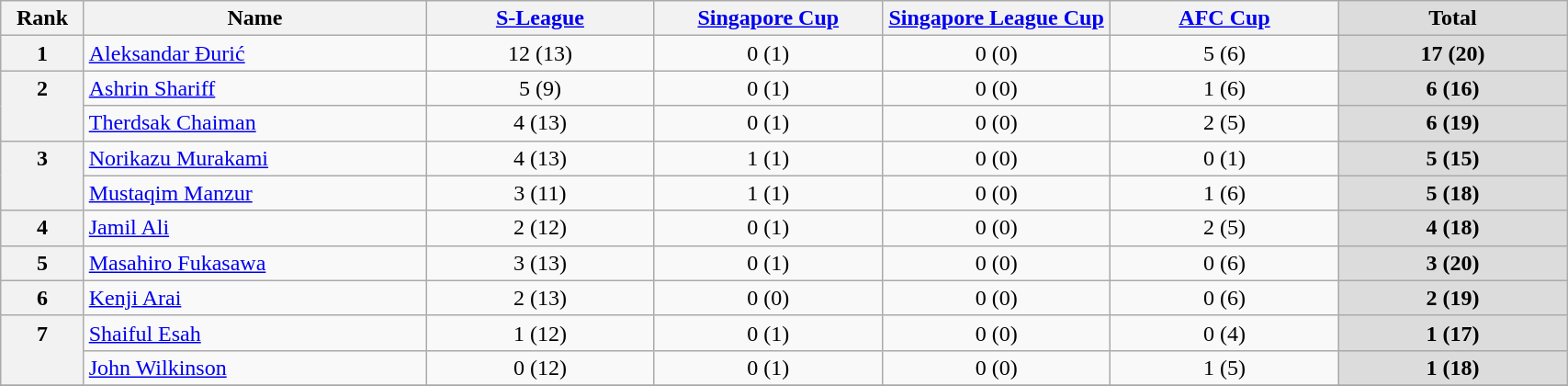<table class="wikitable" style="text-align: center;" width=90%>
<tr>
<th width=3%>Rank</th>
<th width=15%>Name</th>
<th width=10%><a href='#'>S-League</a></th>
<th width=10%><a href='#'>Singapore Cup</a></th>
<th width=10%><a href='#'>Singapore League Cup</a></th>
<th width=10%><a href='#'>AFC Cup</a></th>
<th width=10% style="background: #DCDCDC">Total</th>
</tr>
<tr>
<th>1</th>
<td style="text-align:left;"> <a href='#'>Aleksandar Đurić</a></td>
<td>12 (13)</td>
<td>0 (1)</td>
<td>0 (0)</td>
<td>5 (6)</td>
<th style="background: #DCDCDC">17 (20)</th>
</tr>
<tr>
<th rowspan="2" valign="top">2</th>
<td style="text-align:left;"> <a href='#'>Ashrin Shariff</a></td>
<td>5 (9)</td>
<td>0 (1)</td>
<td>0 (0)</td>
<td>1 (6)</td>
<th style="background: #DCDCDC">6 (16)</th>
</tr>
<tr>
<td style="text-align:left;"> <a href='#'>Therdsak Chaiman</a></td>
<td>4 (13)</td>
<td>0 (1)</td>
<td>0 (0)</td>
<td>2 (5)</td>
<th style="background: #DCDCDC">6 (19)</th>
</tr>
<tr>
<th rowspan="2" valign="top">3</th>
<td style="text-align:left;"> <a href='#'>Norikazu Murakami</a></td>
<td>4 (13)</td>
<td>1 (1)</td>
<td>0 (0)</td>
<td>0 (1)</td>
<th style="background: #DCDCDC">5 (15)</th>
</tr>
<tr>
<td style="text-align:left;"> <a href='#'>Mustaqim Manzur</a></td>
<td>3 (11)</td>
<td>1 (1)</td>
<td>0 (0)</td>
<td>1 (6)</td>
<th style="background: #DCDCDC">5 (18)</th>
</tr>
<tr>
<th>4</th>
<td style="text-align:left;"> <a href='#'>Jamil Ali</a></td>
<td>2 (12)</td>
<td>0 (1)</td>
<td>0 (0)</td>
<td>2 (5)</td>
<th style="background: #DCDCDC">4 (18)</th>
</tr>
<tr>
<th>5</th>
<td style="text-align:left;"> <a href='#'>Masahiro Fukasawa</a></td>
<td>3 (13)</td>
<td>0 (1)</td>
<td>0 (0)</td>
<td>0 (6)</td>
<th style="background: #DCDCDC">3 (20)</th>
</tr>
<tr>
<th>6</th>
<td style="text-align:left;"> <a href='#'>Kenji Arai</a></td>
<td>2 (13)</td>
<td>0 (0)</td>
<td>0 (0)</td>
<td>0 (6)</td>
<th style="background: #DCDCDC">2 (19)</th>
</tr>
<tr>
<th rowspan="2" valign="top">7</th>
<td style="text-align:left;"> <a href='#'>Shaiful Esah</a></td>
<td>1 (12)</td>
<td>0 (1)</td>
<td>0 (0)</td>
<td>0 (4)</td>
<th style="background: #DCDCDC">1 (17)</th>
</tr>
<tr>
<td style="text-align:left;"> <a href='#'>John Wilkinson</a></td>
<td>0 (12)</td>
<td>0 (1)</td>
<td>0 (0)</td>
<td>1 (5)</td>
<th style="background: #DCDCDC">1 (18)</th>
</tr>
<tr>
</tr>
</table>
